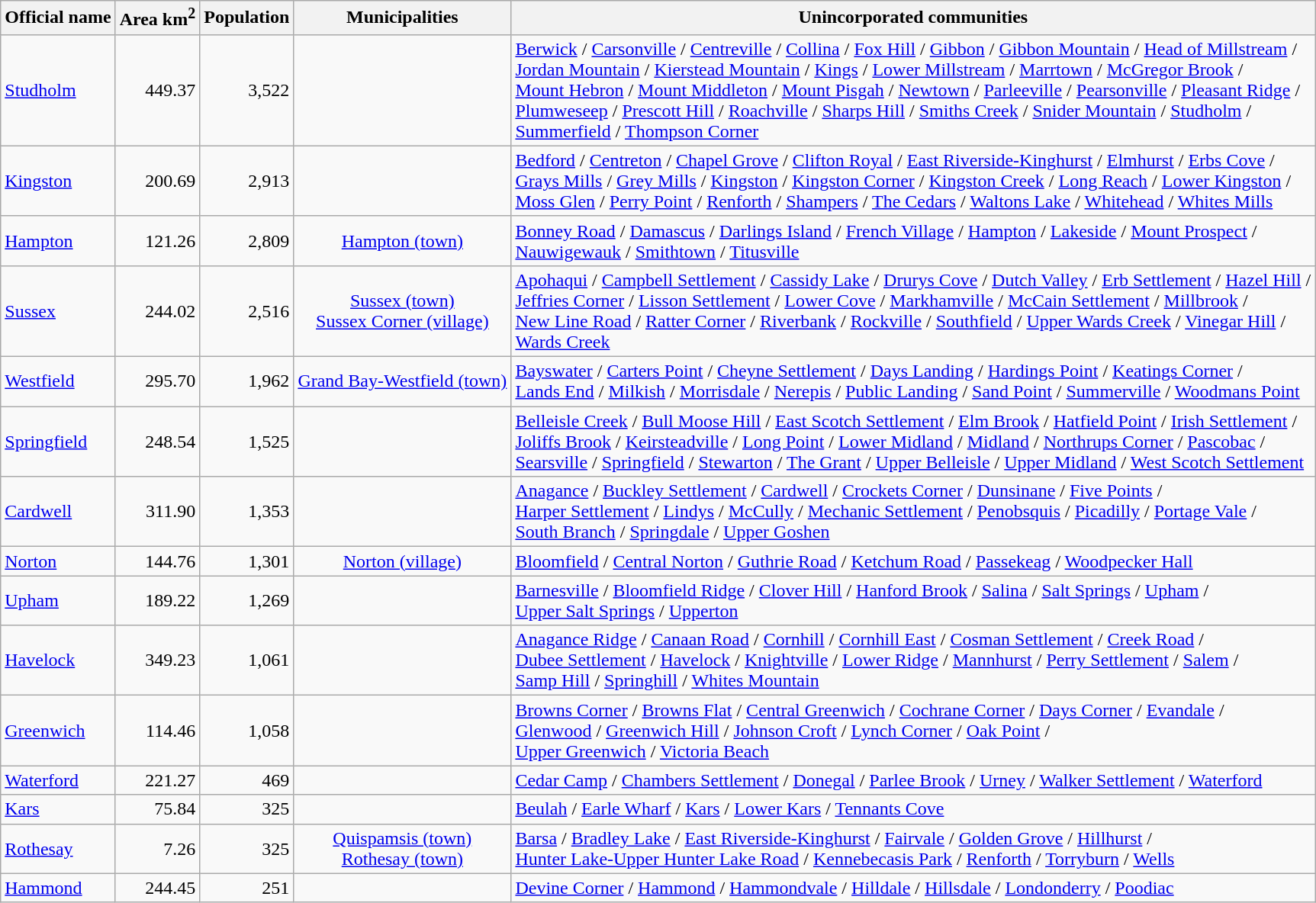<table class="wikitable">
<tr>
<th>Official name</th>
<th>Area km<sup>2</sup></th>
<th>Population</th>
<th>Municipalities</th>
<th>Unincorporated communities</th>
</tr>
<tr>
<td><a href='#'>Studholm</a></td>
<td align="right">449.37</td>
<td align="right">3,522</td>
<td align="center"></td>
<td><a href='#'>Berwick</a> / <a href='#'>Carsonville</a> / <a href='#'>Centreville</a> / <a href='#'>Collina</a> / <a href='#'>Fox Hill</a> / <a href='#'>Gibbon</a> / <a href='#'>Gibbon Mountain</a> / <a href='#'>Head of Millstream</a> / <br><a href='#'>Jordan Mountain</a> / <a href='#'>Kierstead Mountain</a> / <a href='#'>Kings</a> / <a href='#'>Lower Millstream</a> / <a href='#'>Marrtown</a> / <a href='#'>McGregor Brook</a> / <br><a href='#'>Mount Hebron</a> / <a href='#'>Mount Middleton</a> / <a href='#'>Mount Pisgah</a> / <a href='#'>Newtown</a> / <a href='#'>Parleeville</a> / <a href='#'>Pearsonville</a> / <a href='#'>Pleasant Ridge</a> / <br><a href='#'>Plumweseep</a> / <a href='#'>Prescott Hill</a> / <a href='#'>Roachville</a> / <a href='#'>Sharps Hill</a> / <a href='#'>Smiths Creek</a> / <a href='#'>Snider Mountain</a> / <a href='#'>Studholm</a> / <br><a href='#'>Summerfield</a> / <a href='#'>Thompson Corner</a></td>
</tr>
<tr>
<td><a href='#'>Kingston</a></td>
<td align="right">200.69</td>
<td align="right">2,913</td>
<td align="center"></td>
<td><a href='#'>Bedford</a> / <a href='#'>Centreton</a> / <a href='#'>Chapel Grove</a> / <a href='#'>Clifton Royal</a> / <a href='#'>East Riverside-Kinghurst</a> / <a href='#'>Elmhurst</a> / <a href='#'>Erbs Cove</a> / <br><a href='#'>Grays Mills</a> / <a href='#'>Grey Mills</a> / <a href='#'>Kingston</a> / <a href='#'>Kingston Corner</a> / <a href='#'>Kingston Creek</a> / <a href='#'>Long Reach</a> / <a href='#'>Lower Kingston</a> / <br><a href='#'>Moss Glen</a> / <a href='#'>Perry Point</a> / <a href='#'>Renforth</a> / <a href='#'>Shampers</a> / <a href='#'>The Cedars</a> / <a href='#'>Waltons Lake</a> / <a href='#'>Whitehead</a> / <a href='#'>Whites Mills</a></td>
</tr>
<tr>
<td><a href='#'>Hampton</a></td>
<td align="right">121.26</td>
<td align="right">2,809</td>
<td align="center"><a href='#'>Hampton (town)</a></td>
<td><a href='#'>Bonney Road</a> / <a href='#'>Damascus</a> / <a href='#'>Darlings Island</a> / <a href='#'>French Village</a> / <a href='#'>Hampton</a> / <a href='#'>Lakeside</a> / <a href='#'>Mount Prospect</a> / <br><a href='#'>Nauwigewauk</a> / <a href='#'>Smithtown</a> / <a href='#'>Titusville</a></td>
</tr>
<tr>
<td><a href='#'>Sussex</a></td>
<td align="right">244.02</td>
<td align="right">2,516</td>
<td align="center"><a href='#'>Sussex (town)</a><br><a href='#'>Sussex Corner (village)</a></td>
<td><a href='#'>Apohaqui</a> / <a href='#'>Campbell Settlement</a> / <a href='#'>Cassidy Lake</a> / <a href='#'>Drurys Cove</a> / <a href='#'>Dutch Valley</a> / <a href='#'>Erb Settlement</a> / <a href='#'>Hazel Hill</a> / <br><a href='#'>Jeffries Corner</a> / <a href='#'>Lisson Settlement</a> / <a href='#'>Lower Cove</a> / <a href='#'>Markhamville</a> / <a href='#'>McCain Settlement</a> / <a href='#'>Millbrook</a> / <br><a href='#'>New Line Road</a> / <a href='#'>Ratter Corner</a> / <a href='#'>Riverbank</a> / <a href='#'>Rockville</a> / <a href='#'>Southfield</a> / <a href='#'>Upper Wards Creek</a> / <a href='#'>Vinegar Hill</a> / <br><a href='#'>Wards Creek</a></td>
</tr>
<tr>
<td><a href='#'>Westfield</a></td>
<td align="right">295.70</td>
<td align="right">1,962</td>
<td align="center"><a href='#'>Grand Bay-Westfield (town)</a></td>
<td><a href='#'>Bayswater</a> / <a href='#'>Carters Point</a> / <a href='#'>Cheyne Settlement</a> / <a href='#'>Days Landing</a> / <a href='#'>Hardings Point</a> / <a href='#'>Keatings Corner</a> / <br><a href='#'>Lands End</a> / <a href='#'>Milkish</a> / <a href='#'>Morrisdale</a> / <a href='#'>Nerepis</a> / <a href='#'>Public Landing</a> / <a href='#'>Sand Point</a> / <a href='#'>Summerville</a> / <a href='#'>Woodmans Point</a></td>
</tr>
<tr>
<td><a href='#'>Springfield</a></td>
<td align="right">248.54</td>
<td align="right">1,525</td>
<td align="center"></td>
<td><a href='#'>Belleisle Creek</a> / <a href='#'>Bull Moose Hill</a> / <a href='#'>East Scotch Settlement</a> / <a href='#'>Elm Brook</a> / <a href='#'>Hatfield Point</a> / <a href='#'>Irish Settlement</a> / <br><a href='#'>Joliffs Brook</a> / <a href='#'>Keirsteadville</a> / <a href='#'>Long Point</a> / <a href='#'>Lower Midland</a> / <a href='#'>Midland</a> / <a href='#'>Northrups Corner</a> / <a href='#'>Pascobac</a> / <br><a href='#'>Searsville</a> / <a href='#'>Springfield</a> / <a href='#'>Stewarton</a> / <a href='#'>The Grant</a> / <a href='#'>Upper Belleisle</a> / <a href='#'>Upper Midland</a> / <a href='#'>West Scotch Settlement</a></td>
</tr>
<tr>
<td><a href='#'>Cardwell</a></td>
<td align="right">311.90</td>
<td align="right">1,353</td>
<td align="center"></td>
<td><a href='#'>Anagance</a> / <a href='#'>Buckley Settlement</a> / <a href='#'>Cardwell</a> / <a href='#'>Crockets Corner</a> / <a href='#'>Dunsinane</a> / <a href='#'>Five Points</a> / <br><a href='#'>Harper Settlement</a> / <a href='#'>Lindys</a> / <a href='#'>McCully</a> / <a href='#'>Mechanic Settlement</a> / <a href='#'>Penobsquis</a> / <a href='#'>Picadilly</a> / <a href='#'>Portage Vale</a> / <br><a href='#'>South Branch</a> / <a href='#'>Springdale</a> / <a href='#'>Upper Goshen</a></td>
</tr>
<tr>
<td><a href='#'>Norton</a></td>
<td align="right">144.76</td>
<td align="right">1,301</td>
<td align="center"><a href='#'>Norton (village)</a></td>
<td><a href='#'>Bloomfield</a> / <a href='#'>Central Norton</a> / <a href='#'>Guthrie Road</a> / <a href='#'>Ketchum Road</a> / <a href='#'>Passekeag</a> / <a href='#'>Woodpecker Hall</a></td>
</tr>
<tr>
<td><a href='#'>Upham</a></td>
<td align="right">189.22</td>
<td align="right">1,269</td>
<td align="center"></td>
<td><a href='#'>Barnesville</a> / <a href='#'>Bloomfield Ridge</a> / <a href='#'>Clover Hill</a> / <a href='#'>Hanford Brook</a> / <a href='#'>Salina</a> / <a href='#'>Salt Springs</a> / <a href='#'>Upham</a> / <br><a href='#'>Upper Salt Springs</a> / <a href='#'>Upperton</a></td>
</tr>
<tr>
<td><a href='#'>Havelock</a></td>
<td align="right">349.23</td>
<td align="right">1,061</td>
<td align="center"></td>
<td><a href='#'>Anagance Ridge</a> / <a href='#'>Canaan Road</a> / <a href='#'>Cornhill</a> / <a href='#'>Cornhill East</a> / <a href='#'>Cosman Settlement</a> / <a href='#'>Creek Road</a> / <br><a href='#'>Dubee Settlement</a> / <a href='#'>Havelock</a> / <a href='#'>Knightville</a> / <a href='#'>Lower Ridge</a> / <a href='#'>Mannhurst</a> / <a href='#'>Perry Settlement</a> / <a href='#'>Salem</a> / <br><a href='#'>Samp Hill</a> / <a href='#'>Springhill</a> / <a href='#'>Whites Mountain</a></td>
</tr>
<tr>
<td><a href='#'>Greenwich</a></td>
<td align="right">114.46</td>
<td align="right">1,058</td>
<td align="center"></td>
<td><a href='#'>Browns Corner</a> / <a href='#'>Browns Flat</a> / <a href='#'>Central Greenwich</a> / <a href='#'>Cochrane Corner</a> / <a href='#'>Days Corner</a> / <a href='#'>Evandale</a> / <br><a href='#'>Glenwood</a> / <a href='#'>Greenwich Hill</a> / <a href='#'>Johnson Croft</a> / <a href='#'>Lynch Corner</a> / <a href='#'>Oak Point</a> / <br><a href='#'>Upper Greenwich</a> / <a href='#'>Victoria Beach</a></td>
</tr>
<tr>
<td><a href='#'>Waterford</a></td>
<td align="right">221.27</td>
<td align="right">469</td>
<td align="center"></td>
<td><a href='#'>Cedar Camp</a> / <a href='#'>Chambers Settlement</a> / <a href='#'>Donegal</a> / <a href='#'>Parlee Brook</a> / <a href='#'>Urney</a> / <a href='#'>Walker Settlement</a> / <a href='#'>Waterford</a></td>
</tr>
<tr>
<td><a href='#'>Kars</a></td>
<td align="right">75.84</td>
<td align="right">325</td>
<td align="center"></td>
<td><a href='#'>Beulah</a> / <a href='#'>Earle Wharf</a> / <a href='#'>Kars</a> / <a href='#'>Lower Kars</a> / <a href='#'>Tennants Cove</a></td>
</tr>
<tr>
<td><a href='#'>Rothesay</a></td>
<td align="right">7.26</td>
<td align="right">325</td>
<td align="center"><a href='#'>Quispamsis (town)</a><br><a href='#'>Rothesay (town)</a></td>
<td><a href='#'>Barsa</a> / <a href='#'>Bradley Lake</a> / <a href='#'>East Riverside-Kinghurst</a> / <a href='#'>Fairvale</a> / <a href='#'>Golden Grove</a> / <a href='#'>Hillhurst</a> / <br><a href='#'>Hunter Lake-Upper Hunter Lake Road</a> / <a href='#'>Kennebecasis Park</a> / <a href='#'>Renforth</a> / <a href='#'>Torryburn</a> / <a href='#'>Wells</a></td>
</tr>
<tr>
<td><a href='#'>Hammond</a></td>
<td align="right">244.45</td>
<td align="right">251</td>
<td align="center"></td>
<td><a href='#'>Devine Corner</a> / <a href='#'>Hammond</a> / <a href='#'>Hammondvale</a> / <a href='#'>Hilldale</a> / <a href='#'>Hillsdale</a> / <a href='#'>Londonderry</a> / <a href='#'>Poodiac</a></td>
</tr>
</table>
